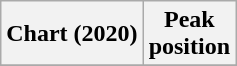<table class="wikitable sortable plainrowheaders">
<tr>
<th>Chart (2020)</th>
<th>Peak<br>position</th>
</tr>
<tr>
</tr>
</table>
